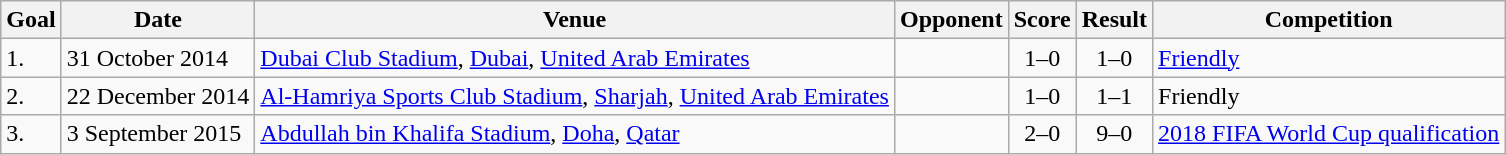<table class="wikitable plainrowheaders sortable">
<tr>
<th>Goal</th>
<th>Date</th>
<th>Venue</th>
<th>Opponent</th>
<th>Score</th>
<th>Result</th>
<th>Competition</th>
</tr>
<tr>
<td>1.</td>
<td>31 October 2014</td>
<td><a href='#'>Dubai Club Stadium</a>, <a href='#'>Dubai</a>, <a href='#'>United Arab Emirates</a></td>
<td></td>
<td align=center>1–0</td>
<td align=center>1–0</td>
<td><a href='#'>Friendly</a></td>
</tr>
<tr>
<td>2.</td>
<td>22 December 2014</td>
<td><a href='#'>Al-Hamriya Sports Club Stadium</a>, <a href='#'>Sharjah</a>, <a href='#'>United Arab Emirates</a></td>
<td></td>
<td align=center>1–0</td>
<td align=center>1–1</td>
<td>Friendly</td>
</tr>
<tr>
<td>3.</td>
<td>3 September 2015</td>
<td><a href='#'>Abdullah bin Khalifa Stadium</a>, <a href='#'>Doha</a>, <a href='#'>Qatar</a></td>
<td></td>
<td align=center>2–0</td>
<td align=center>9–0</td>
<td><a href='#'>2018 FIFA World Cup qualification</a></td>
</tr>
</table>
